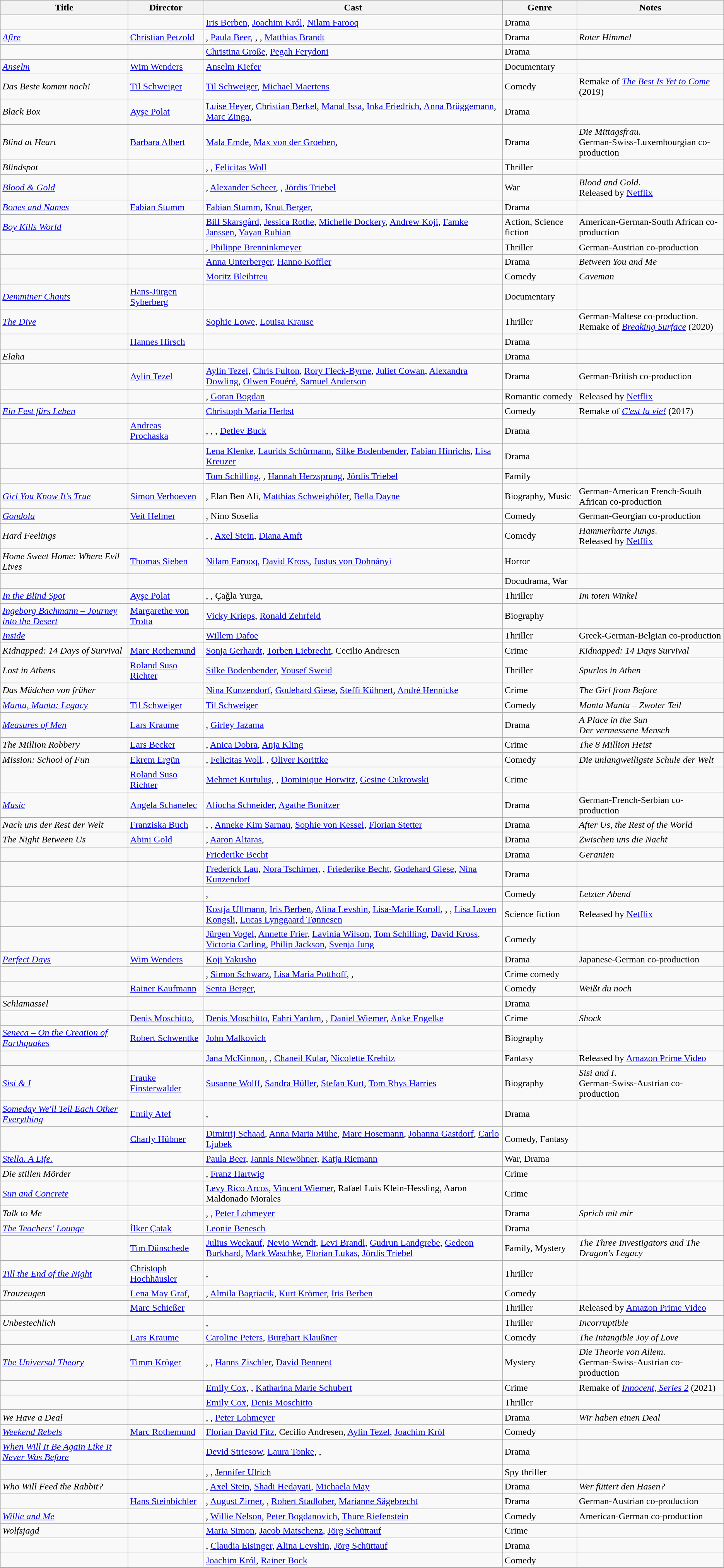<table class="wikitable">
<tr>
<th>Title</th>
<th>Director</th>
<th>Cast</th>
<th>Genre</th>
<th>Notes</th>
</tr>
<tr>
<td><em></em></td>
<td></td>
<td><a href='#'>Iris Berben</a>, <a href='#'>Joachim Król</a>, <a href='#'>Nilam Farooq</a></td>
<td>Drama</td>
<td></td>
</tr>
<tr>
<td><em><a href='#'>Afire</a></em></td>
<td><a href='#'>Christian Petzold</a></td>
<td>, <a href='#'>Paula Beer</a>, , , <a href='#'>Matthias Brandt</a></td>
<td>Drama</td>
<td> <em>Roter Himmel</em></td>
</tr>
<tr>
<td><em></em></td>
<td></td>
<td><a href='#'>Christina Große</a>, <a href='#'>Pegah Ferydoni</a></td>
<td>Drama</td>
<td></td>
</tr>
<tr>
<td><em><a href='#'>Anselm</a></em></td>
<td><a href='#'>Wim Wenders</a></td>
<td><a href='#'>Anselm Kiefer</a></td>
<td>Documentary</td>
<td></td>
</tr>
<tr>
<td><em>Das Beste kommt noch!</em></td>
<td><a href='#'>Til Schweiger</a></td>
<td><a href='#'>Til Schweiger</a>, <a href='#'>Michael Maertens</a></td>
<td>Comedy</td>
<td>Remake of <em><a href='#'>The Best Is Yet to Come</a></em> (2019)</td>
</tr>
<tr>
<td><em>Black Box</em></td>
<td><a href='#'>Ayşe Polat</a></td>
<td><a href='#'>Luise Heyer</a>, <a href='#'>Christian Berkel</a>, <a href='#'>Manal Issa</a>, <a href='#'>Inka Friedrich</a>, <a href='#'>Anna Brüggemann</a>, <a href='#'>Marc Zinga</a>, </td>
<td>Drama</td>
<td></td>
</tr>
<tr>
<td><em>Blind at Heart</em></td>
<td><a href='#'>Barbara Albert</a></td>
<td><a href='#'>Mala Emde</a>, <a href='#'>Max von der Groeben</a>, </td>
<td>Drama</td>
<td> <em>Die Mittagsfrau</em>. <br> German-Swiss-Luxembourgian co-production</td>
</tr>
<tr>
<td><em>Blindspot</em></td>
<td></td>
<td>, , <a href='#'>Felicitas Woll</a></td>
<td>Thriller</td>
<td></td>
</tr>
<tr>
<td><em><a href='#'>Blood & Gold</a></em></td>
<td></td>
<td>, <a href='#'>Alexander Scheer</a>, , <a href='#'>Jördis Triebel</a></td>
<td>War</td>
<td> <em>Blood and Gold</em>. <br> Released by <a href='#'>Netflix</a></td>
</tr>
<tr>
<td><em><a href='#'>Bones and Names</a></em></td>
<td><a href='#'>Fabian Stumm</a></td>
<td><a href='#'>Fabian Stumm</a>, <a href='#'>Knut Berger</a>, </td>
<td>Drama</td>
<td></td>
</tr>
<tr>
<td><em><a href='#'>Boy Kills World</a></em></td>
<td></td>
<td><a href='#'>Bill Skarsgård</a>, <a href='#'>Jessica Rothe</a>, <a href='#'>Michelle Dockery</a>, <a href='#'>Andrew Koji</a>, <a href='#'>Famke Janssen</a>, <a href='#'>Yayan Ruhian</a></td>
<td>Action, Science fiction</td>
<td>American-German-South African co-production</td>
</tr>
<tr>
<td><em></em></td>
<td></td>
<td>, <a href='#'>Philippe Brenninkmeyer</a></td>
<td>Thriller</td>
<td>German-Austrian co-production</td>
</tr>
<tr>
<td><em></em></td>
<td></td>
<td><a href='#'>Anna Unterberger</a>, <a href='#'>Hanno Koffler</a></td>
<td>Drama</td>
<td> <em>Between You and Me</em></td>
</tr>
<tr>
<td><em></em></td>
<td></td>
<td><a href='#'>Moritz Bleibtreu</a></td>
<td>Comedy</td>
<td> <em>Caveman</em></td>
</tr>
<tr>
<td><em><a href='#'>Demminer Chants</a></em></td>
<td><a href='#'>Hans-Jürgen Syberberg</a></td>
<td></td>
<td>Documentary</td>
<td></td>
</tr>
<tr>
<td><em><a href='#'>The Dive</a></em></td>
<td></td>
<td><a href='#'>Sophie Lowe</a>, <a href='#'>Louisa Krause</a></td>
<td>Thriller</td>
<td>German-Maltese co-production. <br> Remake of <em><a href='#'>Breaking Surface</a></em> (2020)</td>
</tr>
<tr>
<td><em></em></td>
<td><a href='#'>Hannes Hirsch</a></td>
<td></td>
<td>Drama</td>
<td></td>
</tr>
<tr>
<td><em>Elaha</em></td>
<td></td>
<td></td>
<td>Drama</td>
<td></td>
</tr>
<tr>
<td><em></em></td>
<td><a href='#'>Aylin Tezel</a></td>
<td><a href='#'>Aylin Tezel</a>, <a href='#'>Chris Fulton</a>, <a href='#'>Rory Fleck-Byrne</a>, <a href='#'>Juliet Cowan</a>, <a href='#'>Alexandra Dowling</a>, <a href='#'>Olwen Fouéré</a>, <a href='#'>Samuel Anderson</a></td>
<td>Drama</td>
<td>German-British co-production</td>
</tr>
<tr>
<td><em></em></td>
<td></td>
<td>, <a href='#'>Goran Bogdan</a></td>
<td>Romantic comedy</td>
<td>Released by <a href='#'>Netflix</a></td>
</tr>
<tr>
<td><em><a href='#'>Ein Fest fürs Leben</a></em></td>
<td></td>
<td><a href='#'>Christoph Maria Herbst</a></td>
<td>Comedy</td>
<td>Remake of <em><a href='#'>C'est la vie!</a></em> (2017)</td>
</tr>
<tr>
<td><em></em></td>
<td><a href='#'>Andreas Prochaska</a></td>
<td>, , , <a href='#'>Detlev Buck</a></td>
<td>Drama</td>
<td></td>
</tr>
<tr>
<td><em></em></td>
<td></td>
<td><a href='#'>Lena Klenke</a>, <a href='#'>Laurids Schürmann</a>, <a href='#'>Silke Bodenbender</a>, <a href='#'>Fabian Hinrichs</a>, <a href='#'>Lisa Kreuzer</a></td>
<td>Drama</td>
<td></td>
</tr>
<tr>
<td><em></em></td>
<td></td>
<td><a href='#'>Tom Schilling</a>, , <a href='#'>Hannah Herzsprung</a>, <a href='#'>Jördis Triebel</a></td>
<td>Family</td>
<td></td>
</tr>
<tr>
<td><em><a href='#'>Girl You Know It's True</a></em></td>
<td><a href='#'>Simon Verhoeven</a></td>
<td>, Elan Ben Ali, <a href='#'>Matthias Schweighöfer</a>, <a href='#'>Bella Dayne</a></td>
<td>Biography, Music</td>
<td>German-American French-South African co-production</td>
</tr>
<tr>
<td><em><a href='#'>Gondola</a></em></td>
<td><a href='#'>Veit Helmer</a></td>
<td>, Nino Soselia</td>
<td>Comedy</td>
<td>German-Georgian co-production</td>
</tr>
<tr>
<td><em>Hard Feelings</em></td>
<td></td>
<td>, , <a href='#'>Axel Stein</a>, <a href='#'>Diana Amft</a></td>
<td>Comedy</td>
<td> <em>Hammerharte Jungs</em>. <br> Released by <a href='#'>Netflix</a></td>
</tr>
<tr>
<td><em>Home Sweet Home: Where Evil Lives</em></td>
<td><a href='#'>Thomas Sieben</a></td>
<td><a href='#'>Nilam Farooq</a>, <a href='#'>David Kross</a>, <a href='#'>Justus von Dohnányi</a></td>
<td>Horror</td>
<td></td>
</tr>
<tr>
<td><em></em></td>
<td></td>
<td></td>
<td>Docudrama, War</td>
<td></td>
</tr>
<tr>
<td><em><a href='#'>In the Blind Spot</a></em></td>
<td><a href='#'>Ayşe Polat</a></td>
<td>, , Çağla Yurga, </td>
<td>Thriller</td>
<td> <em>Im toten Winkel</em></td>
</tr>
<tr>
<td><em><a href='#'>Ingeborg Bachmann – Journey into the Desert</a></em></td>
<td><a href='#'>Margarethe von Trotta</a></td>
<td><a href='#'>Vicky Krieps</a>, <a href='#'>Ronald Zehrfeld</a></td>
<td>Biography</td>
<td></td>
</tr>
<tr>
<td><em><a href='#'>Inside</a></em></td>
<td></td>
<td><a href='#'>Willem Dafoe</a></td>
<td>Thriller</td>
<td>Greek-German-Belgian co-production</td>
</tr>
<tr>
<td><em>Kidnapped: 14 Days of Survival</em></td>
<td><a href='#'>Marc Rothemund</a></td>
<td><a href='#'>Sonja Gerhardt</a>, <a href='#'>Torben Liebrecht</a>, Cecilio Andresen</td>
<td>Crime</td>
<td> <em>Kidnapped: 14 Days Survival</em></td>
</tr>
<tr>
<td><em>Lost in Athens</em></td>
<td><a href='#'>Roland Suso Richter</a></td>
<td><a href='#'>Silke Bodenbender</a>, <a href='#'>Yousef Sweid</a></td>
<td>Thriller</td>
<td> <em>Spurlos in Athen</em></td>
</tr>
<tr>
<td><em>Das Mädchen von früher</em></td>
<td></td>
<td><a href='#'>Nina Kunzendorf</a>, <a href='#'>Godehard Giese</a>, <a href='#'>Steffi Kühnert</a>, <a href='#'>André Hennicke</a></td>
<td>Crime</td>
<td> <em>The Girl from Before</em></td>
</tr>
<tr>
<td><em><a href='#'>Manta, Manta: Legacy</a></em></td>
<td><a href='#'>Til Schweiger</a></td>
<td><a href='#'>Til Schweiger</a></td>
<td>Comedy</td>
<td> <em>Manta Manta – Zwoter Teil</em></td>
</tr>
<tr>
<td><em><a href='#'>Measures of Men</a></em></td>
<td><a href='#'>Lars Kraume</a></td>
<td>, <a href='#'>Girley Jazama</a></td>
<td>Drama</td>
<td> <em>A Place in the Sun</em> <br>  <em>Der vermessene Mensch</em></td>
</tr>
<tr>
<td><em>The Million Robbery</em></td>
<td><a href='#'>Lars Becker</a></td>
<td>, <a href='#'>Anica Dobra</a>, <a href='#'>Anja Kling</a></td>
<td>Crime</td>
<td> <em>The 8 Million Heist</em></td>
</tr>
<tr>
<td><em>Mission: School of Fun</em></td>
<td><a href='#'>Ekrem Ergün</a></td>
<td>, <a href='#'>Felicitas Woll</a>, , <a href='#'>Oliver Korittke</a></td>
<td>Comedy</td>
<td> <em>Die unlangweiligste Schule der Welt</em></td>
</tr>
<tr>
<td><em></em></td>
<td><a href='#'>Roland Suso Richter</a></td>
<td><a href='#'>Mehmet Kurtuluş</a>, , <a href='#'>Dominique Horwitz</a>, <a href='#'>Gesine Cukrowski</a></td>
<td>Crime</td>
<td></td>
</tr>
<tr>
<td><em><a href='#'>Music</a></em></td>
<td><a href='#'>Angela Schanelec</a></td>
<td><a href='#'>Aliocha Schneider</a>, <a href='#'>Agathe Bonitzer</a></td>
<td>Drama</td>
<td>German-French-Serbian co-production</td>
</tr>
<tr>
<td><em>Nach uns der Rest der Welt</em></td>
<td><a href='#'>Franziska Buch</a></td>
<td>, , <a href='#'>Anneke Kim Sarnau</a>, <a href='#'>Sophie von Kessel</a>, <a href='#'>Florian Stetter</a></td>
<td>Drama</td>
<td> <em>After Us, the Rest of the World</em></td>
</tr>
<tr>
<td><em>The Night Between Us</em></td>
<td><a href='#'>Abini Gold</a></td>
<td>, <a href='#'>Aaron Altaras</a>, </td>
<td>Drama</td>
<td> <em>Zwischen uns die Nacht</em></td>
</tr>
<tr>
<td><em></em></td>
<td></td>
<td><a href='#'>Friederike Becht</a></td>
<td>Drama</td>
<td> <em>Geranien</em></td>
</tr>
<tr>
<td><em></em></td>
<td></td>
<td><a href='#'>Frederick Lau</a>, <a href='#'>Nora Tschirner</a>, , <a href='#'>Friederike Becht</a>, <a href='#'>Godehard Giese</a>, <a href='#'>Nina Kunzendorf</a></td>
<td>Drama</td>
<td></td>
</tr>
<tr>
<td><em></em></td>
<td></td>
<td>, </td>
<td>Comedy</td>
<td> <em>Letzter Abend</em></td>
</tr>
<tr>
<td><em></em></td>
<td></td>
<td><a href='#'>Kostja Ullmann</a>,  <a href='#'>Iris Berben</a>, <a href='#'>Alina Levshin</a>, <a href='#'>Lisa-Marie Koroll</a>, , , <a href='#'>Lisa Loven Kongsli</a>, <a href='#'>Lucas Lynggaard Tønnesen</a></td>
<td>Science fiction</td>
<td>Released by <a href='#'>Netflix</a></td>
</tr>
<tr>
<td><em></em></td>
<td></td>
<td><a href='#'>Jürgen Vogel</a>, <a href='#'>Annette Frier</a>, <a href='#'>Lavinia Wilson</a>, <a href='#'>Tom Schilling</a>, <a href='#'>David Kross</a>, <a href='#'>Victoria Carling</a>, <a href='#'>Philip Jackson</a>, <a href='#'>Svenja Jung</a></td>
<td>Comedy</td>
<td></td>
</tr>
<tr>
<td><em><a href='#'>Perfect Days</a></em></td>
<td><a href='#'>Wim Wenders</a></td>
<td><a href='#'>Koji Yakusho</a></td>
<td>Drama</td>
<td>Japanese-German co-production</td>
</tr>
<tr>
<td><em></em></td>
<td></td>
<td>, <a href='#'>Simon Schwarz</a>, <a href='#'>Lisa Maria Potthoff</a>, , </td>
<td>Crime comedy</td>
<td></td>
</tr>
<tr>
<td><em></em></td>
<td><a href='#'>Rainer Kaufmann</a></td>
<td><a href='#'>Senta Berger</a>, </td>
<td>Comedy</td>
<td> <em>Weißt du noch</em></td>
</tr>
<tr>
<td><em>Schlamassel</em></td>
<td></td>
<td></td>
<td>Drama</td>
<td></td>
</tr>
<tr>
<td><em></em></td>
<td><a href='#'>Denis Moschitto</a>, </td>
<td><a href='#'>Denis Moschitto</a>, <a href='#'>Fahri Yardım</a>, , <a href='#'>Daniel Wiemer</a>, <a href='#'>Anke Engelke</a></td>
<td>Crime</td>
<td> <em>Shock</em></td>
</tr>
<tr>
<td><em><a href='#'>Seneca – On the Creation of Earthquakes</a></em></td>
<td><a href='#'>Robert Schwentke</a></td>
<td><a href='#'>John Malkovich</a></td>
<td>Biography</td>
<td></td>
</tr>
<tr>
<td><em></em></td>
<td></td>
<td><a href='#'>Jana McKinnon</a>, , <a href='#'>Chaneil Kular</a>, <a href='#'>Nicolette Krebitz</a></td>
<td>Fantasy</td>
<td>Released by <a href='#'>Amazon Prime Video</a></td>
</tr>
<tr>
<td><em><a href='#'>Sisi & I</a></em></td>
<td><a href='#'>Frauke Finsterwalder</a></td>
<td><a href='#'>Susanne Wolff</a>, <a href='#'>Sandra Hüller</a>, <a href='#'>Stefan Kurt</a>, <a href='#'>Tom Rhys Harries</a></td>
<td>Biography</td>
<td> <em>Sisi and I</em>. <br> German-Swiss-Austrian co-production</td>
</tr>
<tr>
<td><em><a href='#'>Someday We'll Tell Each Other Everything</a></em></td>
<td><a href='#'>Emily Atef</a></td>
<td>, </td>
<td>Drama</td>
<td></td>
</tr>
<tr>
<td><em></em></td>
<td><a href='#'>Charly Hübner</a></td>
<td><a href='#'>Dimitrij Schaad</a>, <a href='#'>Anna Maria Mühe</a>, <a href='#'>Marc Hosemann</a>, <a href='#'>Johanna Gastdorf</a>, <a href='#'>Carlo Ljubek</a></td>
<td>Comedy, Fantasy</td>
<td></td>
</tr>
<tr>
<td><em><a href='#'>Stella. A Life.</a></em></td>
<td></td>
<td><a href='#'>Paula Beer</a>, <a href='#'>Jannis Niewöhner</a>, <a href='#'>Katja Riemann</a></td>
<td>War, Drama</td>
<td></td>
</tr>
<tr>
<td><em>Die stillen Mörder</em></td>
<td></td>
<td>, <a href='#'>Franz Hartwig</a></td>
<td>Crime</td>
<td></td>
</tr>
<tr>
<td><em><a href='#'>Sun and Concrete</a></em></td>
<td></td>
<td><a href='#'>Levy Rico Arcos</a>, <a href='#'>Vincent Wiemer</a>, Rafael Luis Klein-Hessling, Aaron Maldonado Morales</td>
<td>Crime</td>
<td></td>
</tr>
<tr>
<td><em>Talk to Me</em></td>
<td></td>
<td>, , <a href='#'>Peter Lohmeyer</a></td>
<td>Drama</td>
<td> <em>Sprich mit mir</em></td>
</tr>
<tr>
<td><em><a href='#'>The Teachers' Lounge</a></em></td>
<td><a href='#'>İlker Çatak</a></td>
<td><a href='#'>Leonie Benesch</a></td>
<td>Drama</td>
<td></td>
</tr>
<tr>
<td><em></em></td>
<td><a href='#'>Tim Dünschede</a></td>
<td><a href='#'>Julius Weckauf</a>, <a href='#'>Nevio Wendt</a>, <a href='#'>Levi Brandl</a>, <a href='#'>Gudrun Landgrebe</a>, <a href='#'>Gedeon Burkhard</a>, <a href='#'>Mark Waschke</a>, <a href='#'>Florian Lukas</a>, <a href='#'>Jördis Triebel</a></td>
<td>Family, Mystery</td>
<td> <em>The Three Investigators and The Dragon's Legacy</em></td>
</tr>
<tr>
<td><em><a href='#'>Till the End of the Night</a></em></td>
<td><a href='#'>Christoph Hochhäusler</a></td>
<td>, </td>
<td>Thriller</td>
<td></td>
</tr>
<tr>
<td><em>Trauzeugen</em></td>
<td><a href='#'>Lena May Graf</a>, </td>
<td>, <a href='#'>Almila Bagriacik</a>, <a href='#'>Kurt Krömer</a>, <a href='#'>Iris Berben</a></td>
<td>Comedy</td>
<td></td>
</tr>
<tr>
<td><em></em></td>
<td><a href='#'>Marc Schießer</a></td>
<td></td>
<td>Thriller</td>
<td>Released by <a href='#'>Amazon Prime Video</a></td>
</tr>
<tr>
<td><em>Unbestechlich</em></td>
<td></td>
<td>, </td>
<td>Thriller</td>
<td> <em>Incorruptible</em></td>
</tr>
<tr>
<td><em></em></td>
<td><a href='#'>Lars Kraume</a></td>
<td><a href='#'>Caroline Peters</a>, <a href='#'>Burghart Klaußner</a></td>
<td>Comedy</td>
<td> <em>The Intangible Joy of Love</em></td>
</tr>
<tr>
<td><em><a href='#'>The Universal Theory</a></em></td>
<td><a href='#'>Timm Kröger</a></td>
<td>, , <a href='#'>Hanns Zischler</a>, <a href='#'>David Bennent</a></td>
<td>Mystery</td>
<td> <em>Die Theorie von Allem</em>. <br> German-Swiss-Austrian co-production</td>
</tr>
<tr>
<td><em></em></td>
<td></td>
<td><a href='#'>Emily Cox</a>, , <a href='#'>Katharina Marie Schubert</a></td>
<td>Crime</td>
<td>Remake of <em><a href='#'>Innocent, Series 2</a></em> (2021)</td>
</tr>
<tr>
<td><em></em></td>
<td></td>
<td><a href='#'>Emily Cox</a>, <a href='#'>Denis Moschitto</a></td>
<td>Thriller</td>
<td></td>
</tr>
<tr>
<td><em>We Have a Deal</em></td>
<td></td>
<td>, , <a href='#'>Peter Lohmeyer</a></td>
<td>Drama</td>
<td> <em>Wir haben einen Deal</em></td>
</tr>
<tr>
<td><em><a href='#'>Weekend Rebels</a></em></td>
<td><a href='#'>Marc Rothemund</a></td>
<td><a href='#'>Florian David Fitz</a>, Cecilio Andresen, <a href='#'>Aylin Tezel</a>, <a href='#'>Joachim Król</a></td>
<td>Comedy</td>
<td></td>
</tr>
<tr>
<td><em><a href='#'>When Will It Be Again Like It Never Was Before</a></em></td>
<td></td>
<td><a href='#'>Devid Striesow</a>, <a href='#'>Laura Tonke</a>, , </td>
<td>Drama</td>
<td></td>
</tr>
<tr>
<td><em></em></td>
<td></td>
<td>, , <a href='#'>Jennifer Ulrich</a></td>
<td>Spy thriller</td>
<td></td>
</tr>
<tr>
<td><em>Who Will Feed the Rabbit?</em></td>
<td></td>
<td>, <a href='#'>Axel Stein</a>, <a href='#'>Shadi Hedayati</a>, <a href='#'>Michaela May</a></td>
<td>Drama</td>
<td> <em>Wer füttert den Hasen?</em></td>
</tr>
<tr>
<td><em></em></td>
<td><a href='#'>Hans Steinbichler</a></td>
<td>, <a href='#'>August Zirner</a>, , <a href='#'>Robert Stadlober</a>, <a href='#'>Marianne Sägebrecht</a></td>
<td>Drama</td>
<td>German-Austrian co-production</td>
</tr>
<tr>
<td><em><a href='#'>Willie and Me</a></em></td>
<td></td>
<td>, <a href='#'>Willie Nelson</a>, <a href='#'>Peter Bogdanovich</a>, <a href='#'>Thure Riefenstein</a></td>
<td>Comedy</td>
<td>American-German co-production</td>
</tr>
<tr>
<td><em>Wolfsjagd</em></td>
<td></td>
<td><a href='#'>Maria Simon</a>, <a href='#'>Jacob Matschenz</a>, <a href='#'>Jörg Schüttauf</a></td>
<td>Crime</td>
<td></td>
</tr>
<tr>
<td><em></em></td>
<td></td>
<td>, <a href='#'>Claudia Eisinger</a>, <a href='#'>Alina Levshin</a>, <a href='#'>Jörg Schüttauf</a></td>
<td>Drama</td>
<td></td>
</tr>
<tr>
<td><em></em></td>
<td></td>
<td><a href='#'>Joachim Król</a>, <a href='#'>Rainer Bock</a></td>
<td>Comedy</td>
<td></td>
</tr>
</table>
